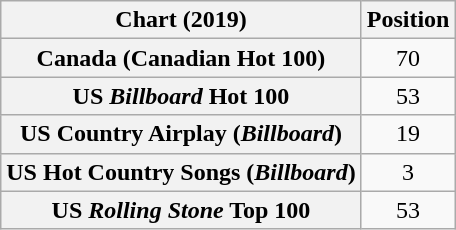<table class="wikitable sortable plainrowheaders" style="text-align:center">
<tr>
<th scope="col">Chart (2019)</th>
<th scope="col">Position</th>
</tr>
<tr>
<th scope="row">Canada (Canadian Hot 100)</th>
<td>70</td>
</tr>
<tr>
<th scope="row">US <em>Billboard</em> Hot 100</th>
<td>53</td>
</tr>
<tr>
<th scope="row">US Country Airplay (<em>Billboard</em>)</th>
<td>19</td>
</tr>
<tr>
<th scope="row">US Hot Country Songs (<em>Billboard</em>)</th>
<td>3</td>
</tr>
<tr>
<th scope="row">US <em>Rolling Stone</em> Top 100</th>
<td>53</td>
</tr>
</table>
